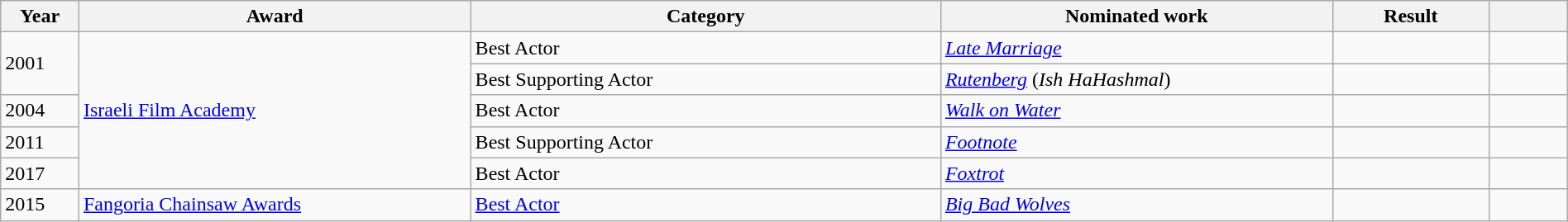<table class="wikitable" style="width:100%;">
<tr>
<th width=5%>Year</th>
<th style="width:25%;">Award</th>
<th style="width:30%;">Category</th>
<th style="width:25%;">Nominated work</th>
<th style="width:10%;">Result</th>
<th width=5%></th>
</tr>
<tr>
<td rowspan=2>2001</td>
<td rowspan=5><a href='#'>Israeli Film Academy</a></td>
<td>Best Actor</td>
<td><em><a href='#'>Late Marriage</a></em></td>
<td></td>
<td style="text-align:center;"></td>
</tr>
<tr>
<td>Best Supporting Actor</td>
<td><em><a href='#'>Rutenberg</a></em> (<em>Ish HaHashmal</em>)</td>
<td></td>
<td style="text-align:center;"></td>
</tr>
<tr>
<td>2004</td>
<td>Best Actor</td>
<td><em><a href='#'>Walk on Water</a></em></td>
<td></td>
<td style="text-align:center;"></td>
</tr>
<tr>
<td>2011</td>
<td>Best Supporting Actor</td>
<td><em><a href='#'>Footnote</a></em></td>
<td></td>
<td style="text-align:center;"></td>
</tr>
<tr>
<td>2017</td>
<td>Best Actor</td>
<td><em><a href='#'>Foxtrot</a></em></td>
<td></td>
<td style="text-align:center;"></td>
</tr>
<tr>
<td>2015</td>
<td><a href='#'>Fangoria Chainsaw Awards</a></td>
<td><a href='#'>Best Actor</a></td>
<td><em><a href='#'>Big Bad Wolves</a></em></td>
<td></td>
<td style="text-align:center;"></td>
</tr>
</table>
